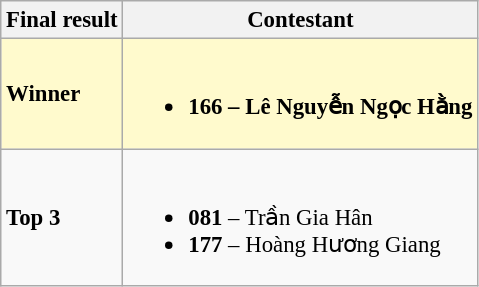<table class="wikitable sortable" style="font-size: 95%;">
<tr>
<th>Final result</th>
<th>Contestant</th>
</tr>
<tr style="background-color:#FFFACD; font-weight: bold">
<td><strong>Winner</strong></td>
<td><br><ul><li><strong>166</strong> – Lê Nguyễn Ngọc Hằng</li></ul></td>
</tr>
<tr>
<td><strong>Top 3</strong></td>
<td><br><ul><li><strong>081</strong> – Trần Gia Hân</li><li><strong>177</strong> – Hoàng Hương Giang</li></ul></td>
</tr>
</table>
